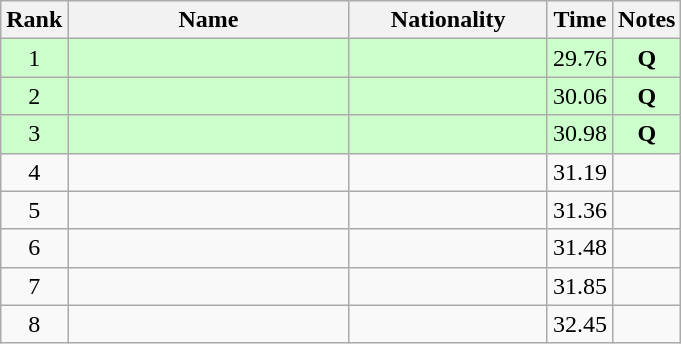<table class="wikitable sortable" style="text-align:center">
<tr>
<th>Rank</th>
<th style="width:180px">Name</th>
<th style="width:125px">Nationality</th>
<th>Time</th>
<th>Notes</th>
</tr>
<tr style="background:#cfc;">
<td>1</td>
<td style="text-align:left;"></td>
<td style="text-align:left;"></td>
<td>29.76</td>
<td><strong>Q</strong></td>
</tr>
<tr style="background:#cfc;">
<td>2</td>
<td style="text-align:left;"></td>
<td style="text-align:left;"></td>
<td>30.06</td>
<td><strong>Q</strong></td>
</tr>
<tr style="background:#cfc;">
<td>3</td>
<td style="text-align:left;"></td>
<td style="text-align:left;"></td>
<td>30.98</td>
<td><strong>Q</strong></td>
</tr>
<tr>
<td>4</td>
<td style="text-align:left;"></td>
<td style="text-align:left;"></td>
<td>31.19</td>
<td></td>
</tr>
<tr>
<td>5</td>
<td style="text-align:left;"></td>
<td style="text-align:left;"></td>
<td>31.36</td>
<td></td>
</tr>
<tr>
<td>6</td>
<td style="text-align:left;"></td>
<td style="text-align:left;"></td>
<td>31.48</td>
<td></td>
</tr>
<tr>
<td>7</td>
<td style="text-align:left;"></td>
<td style="text-align:left;"></td>
<td>31.85</td>
<td></td>
</tr>
<tr>
<td>8</td>
<td style="text-align:left;"></td>
<td style="text-align:left;"></td>
<td>32.45</td>
<td></td>
</tr>
</table>
